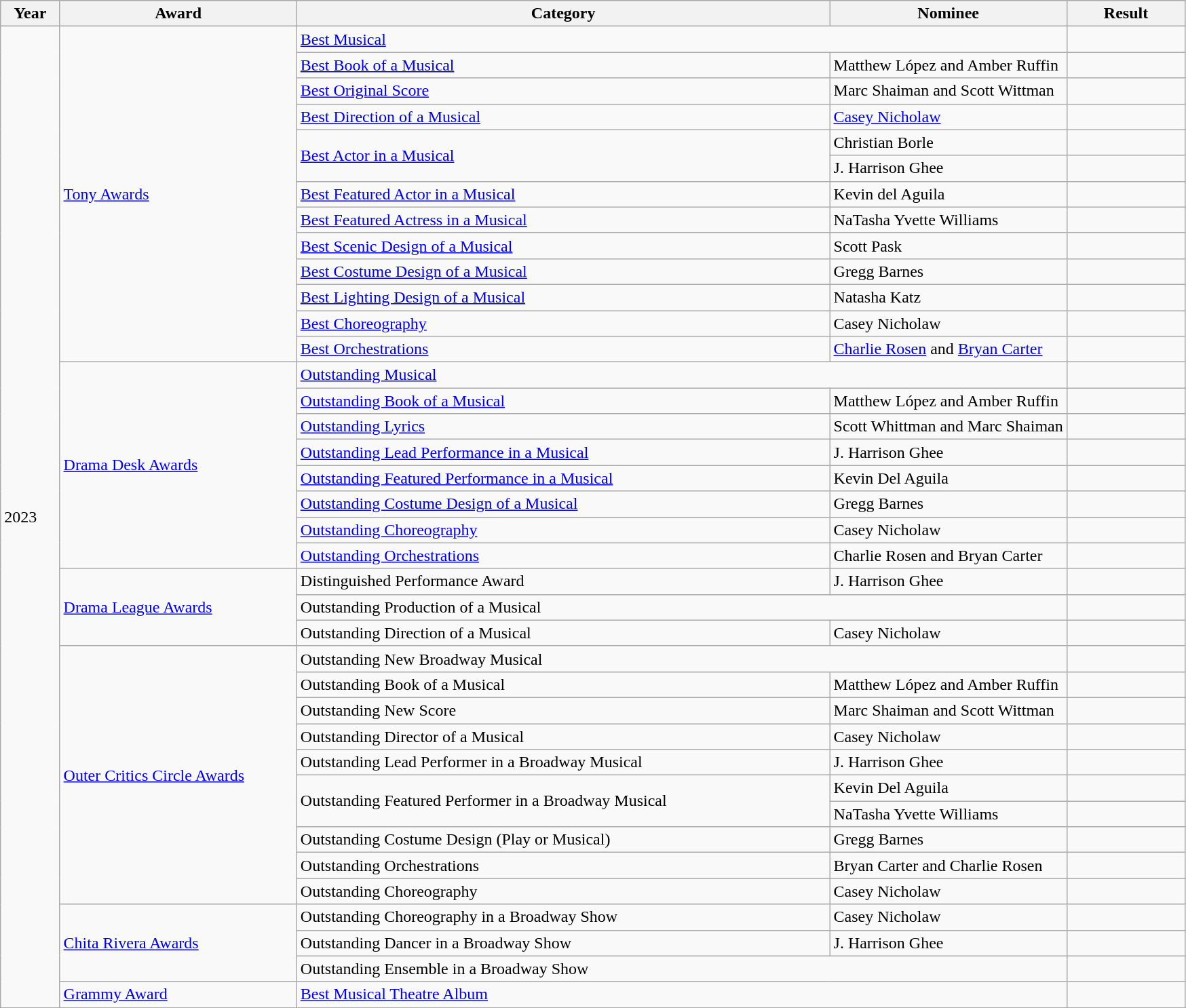<table class="wikitable">
<tr>
<th width="5%">Year</th>
<th width="20%">Award</th>
<th width="45%">Category</th>
<th width="20%">Nominee</th>
<th width="10%">Result</th>
</tr>
<tr>
<td rowspan="38">2023</td>
<td rowspan="13"><a href='#'>Tony Awards</a></td>
<td colspan="2"><a href='#'>Best Musical</a></td>
<td></td>
</tr>
<tr>
<td><a href='#'>Best Book of a Musical</a></td>
<td>Matthew López and Amber Ruffin</td>
<td></td>
</tr>
<tr>
<td><a href='#'>Best Original Score</a></td>
<td>Marc Shaiman and Scott Wittman</td>
<td></td>
</tr>
<tr>
<td><a href='#'>Best Direction of a Musical</a></td>
<td><a href='#'>Casey Nicholaw</a></td>
<td></td>
</tr>
<tr>
<td rowspan="2"><a href='#'>Best Actor in a Musical</a></td>
<td>Christian Borle</td>
<td></td>
</tr>
<tr>
<td>J. Harrison Ghee</td>
<td></td>
</tr>
<tr>
<td><a href='#'>Best Featured Actor in a Musical</a></td>
<td>Kevin del Aguila</td>
<td></td>
</tr>
<tr>
<td><a href='#'>Best Featured Actress in a Musical</a></td>
<td>NaTasha Yvette Williams</td>
<td></td>
</tr>
<tr>
<td><a href='#'>Best Scenic Design of a Musical</a></td>
<td>Scott Pask</td>
<td></td>
</tr>
<tr>
<td><a href='#'>Best Costume Design of a Musical</a></td>
<td>Gregg Barnes</td>
<td></td>
</tr>
<tr>
<td><a href='#'>Best Lighting Design of a Musical</a></td>
<td>Natasha Katz</td>
<td></td>
</tr>
<tr>
<td><a href='#'>Best Choreography</a></td>
<td>Casey Nicholaw</td>
<td></td>
</tr>
<tr>
<td><a href='#'>Best Orchestrations</a></td>
<td><a href='#'>Charlie Rosen</a> and <a href='#'>Bryan Carter</a></td>
<td></td>
</tr>
<tr>
<td rowspan="8"><a href='#'>Drama Desk Awards</a></td>
<td colspan="2"><a href='#'>Outstanding Musical</a></td>
<td></td>
</tr>
<tr>
<td><a href='#'>Outstanding Book of a Musical</a></td>
<td>Matthew López and Amber Ruffin</td>
<td></td>
</tr>
<tr>
<td><a href='#'>Outstanding Lyrics</a></td>
<td>Scott Whittman and Marc Shaiman</td>
<td></td>
</tr>
<tr>
<td><a href='#'>Outstanding Lead Performance in a Musical</a></td>
<td>J. Harrison Ghee</td>
<td></td>
</tr>
<tr>
<td><a href='#'>Outstanding Featured Performance in a Musical</a></td>
<td>Kevin Del Aguila</td>
<td></td>
</tr>
<tr>
<td><a href='#'>Outstanding Costume Design of a Musical</a></td>
<td>Gregg Barnes</td>
<td></td>
</tr>
<tr>
<td><a href='#'>Outstanding Choreography</a></td>
<td>Casey Nicholaw</td>
<td></td>
</tr>
<tr>
<td><a href='#'>Outstanding Orchestrations</a></td>
<td>Charlie Rosen and Bryan Carter</td>
<td></td>
</tr>
<tr>
<td rowspan="3"><a href='#'>Drama League Awards</a></td>
<td>Distinguished Performance Award</td>
<td>J. Harrison Ghee</td>
<td></td>
</tr>
<tr>
<td colspan="2">Outstanding Production of a Musical</td>
<td></td>
</tr>
<tr>
<td>Outstanding Direction of a Musical</td>
<td>Casey Nicholaw</td>
<td></td>
</tr>
<tr>
<td rowspan="10"><a href='#'>Outer Critics Circle Awards</a></td>
<td colspan="2">Outstanding New Broadway Musical</td>
<td></td>
</tr>
<tr>
<td>Outstanding Book of a Musical</td>
<td>Matthew López and Amber Ruffin</td>
<td></td>
</tr>
<tr>
<td>Outstanding New Score</td>
<td>Marc Shaiman and Scott Wittman</td>
<td></td>
</tr>
<tr>
<td>Outstanding Director of a Musical</td>
<td>Casey Nicholaw</td>
<td></td>
</tr>
<tr>
<td>Outstanding Lead Performer in a Broadway Musical</td>
<td>J. Harrison Ghee</td>
<td></td>
</tr>
<tr>
<td rowspan="2">Outstanding Featured Performer in a Broadway Musical</td>
<td>Kevin Del Aguila</td>
<td></td>
</tr>
<tr>
<td>NaTasha Yvette Williams</td>
<td></td>
</tr>
<tr>
<td>Outstanding Costume Design (Play or Musical)</td>
<td>Gregg Barnes</td>
<td></td>
</tr>
<tr>
<td>Outstanding Orchestrations</td>
<td>Bryan Carter and Charlie Rosen</td>
<td></td>
</tr>
<tr>
<td>Outstanding Choreography</td>
<td>Casey Nicholaw</td>
<td></td>
</tr>
<tr>
<td rowspan="3"><a href='#'>Chita Rivera Awards</a></td>
<td>Outstanding Choreography in a Broadway Show</td>
<td>Casey Nicholaw</td>
<td></td>
</tr>
<tr>
<td>Outstanding Dancer in a Broadway Show</td>
<td>J. Harrison Ghee</td>
<td></td>
</tr>
<tr>
<td colspan="2">Outstanding Ensemble in a Broadway Show</td>
<td></td>
</tr>
<tr>
<td><a href='#'>Grammy Award</a></td>
<td colspan="2"><a href='#'>Best Musical Theatre Album</a></td>
<td></td>
</tr>
<tr>
</tr>
</table>
